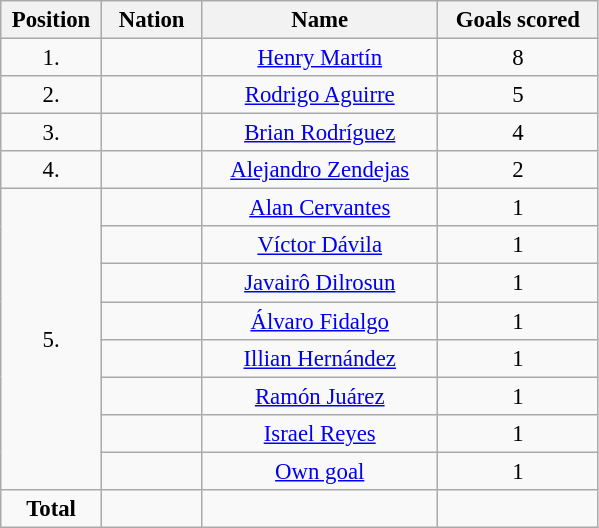<table class="wikitable" style="font-size: 95%; text-align: center;">
<tr>
<th width="60">Position</th>
<th width="60">Nation</th>
<th width="150">Name</th>
<th width="100">Goals scored</th>
</tr>
<tr>
<td>1.</td>
<td></td>
<td><a href='#'>Henry Martín</a></td>
<td>8</td>
</tr>
<tr>
<td>2.</td>
<td></td>
<td><a href='#'>Rodrigo Aguirre</a></td>
<td>5</td>
</tr>
<tr>
<td>3.</td>
<td></td>
<td><a href='#'>Brian Rodríguez</a></td>
<td>4</td>
</tr>
<tr>
<td>4.</td>
<td></td>
<td><a href='#'>Alejandro Zendejas</a></td>
<td>2</td>
</tr>
<tr>
<td rowspan="8">5.</td>
<td></td>
<td><a href='#'>Alan Cervantes</a></td>
<td>1</td>
</tr>
<tr>
<td></td>
<td><a href='#'>Víctor Dávila</a></td>
<td>1</td>
</tr>
<tr>
<td></td>
<td><a href='#'>Javairô Dilrosun</a></td>
<td>1</td>
</tr>
<tr>
<td></td>
<td><a href='#'>Álvaro Fidalgo</a></td>
<td>1</td>
</tr>
<tr>
<td></td>
<td><a href='#'>Illian Hernández</a></td>
<td>1</td>
</tr>
<tr>
<td></td>
<td><a href='#'>Ramón Juárez</a></td>
<td>1</td>
</tr>
<tr>
<td></td>
<td><a href='#'>Israel Reyes</a></td>
<td>1</td>
</tr>
<tr>
<td></td>
<td><a href='#'>Own goal</a></td>
<td>1</td>
</tr>
<tr>
<td><strong>Total</strong></td>
<td></td>
<td></td>
<td></td>
</tr>
</table>
